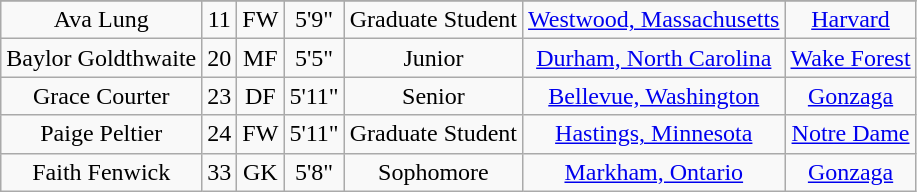<table class="wikitable sortable" style="text-align:center;" border="1">
<tr align=center>
</tr>
<tr>
<td>Ava Lung</td>
<td>11</td>
<td>FW</td>
<td>5'9"</td>
<td>Graduate Student</td>
<td><a href='#'>Westwood, Massachusetts</a></td>
<td><a href='#'>Harvard</a></td>
</tr>
<tr>
<td>Baylor Goldthwaite</td>
<td>20</td>
<td>MF</td>
<td>5'5"</td>
<td>Junior</td>
<td><a href='#'>Durham, North Carolina</a></td>
<td><a href='#'>Wake Forest</a></td>
</tr>
<tr>
<td>Grace Courter</td>
<td>23</td>
<td>DF</td>
<td>5'11"</td>
<td>Senior</td>
<td><a href='#'>Bellevue, Washington</a></td>
<td><a href='#'>Gonzaga</a></td>
</tr>
<tr>
<td>Paige Peltier</td>
<td>24</td>
<td>FW</td>
<td>5'11"</td>
<td>Graduate Student</td>
<td><a href='#'>Hastings, Minnesota</a></td>
<td><a href='#'>Notre Dame</a></td>
</tr>
<tr>
<td>Faith Fenwick</td>
<td>33</td>
<td>GK</td>
<td>5'8"</td>
<td>Sophomore</td>
<td><a href='#'>Markham, Ontario</a></td>
<td><a href='#'>Gonzaga</a></td>
</tr>
</table>
